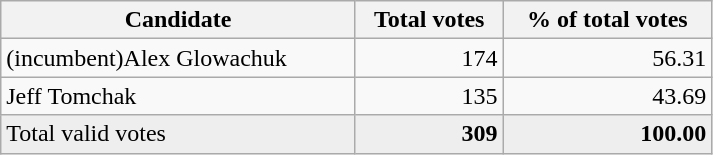<table class="wikitable" width="475">
<tr>
<th align="left">Candidate</th>
<th align="right">Total votes</th>
<th align="right">% of total votes</th>
</tr>
<tr>
<td align="left">(incumbent)Alex Glowachuk</td>
<td align="right">174</td>
<td align="right">56.31</td>
</tr>
<tr>
<td align="left">Jeff Tomchak</td>
<td align="right">135</td>
<td align="right">43.69</td>
</tr>
<tr bgcolor="#EEEEEE">
<td align="left">Total valid votes</td>
<td align="right"><strong>309</strong></td>
<td align="right"><strong>100.00</strong></td>
</tr>
</table>
